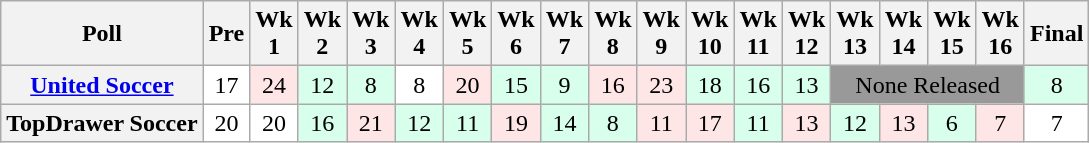<table class="wikitable" style="white-space:nowrap;text-align:center;">
<tr>
<th>Poll</th>
<th>Pre</th>
<th>Wk<br>1</th>
<th>Wk<br>2</th>
<th>Wk<br>3</th>
<th>Wk<br>4</th>
<th>Wk<br>5</th>
<th>Wk<br>6</th>
<th>Wk<br>7</th>
<th>Wk<br>8</th>
<th>Wk<br>9</th>
<th>Wk<br>10</th>
<th>Wk<br>11</th>
<th>Wk<br>12</th>
<th>Wk<br>13</th>
<th>Wk<br>14</th>
<th>Wk<br>15</th>
<th>Wk<br>16</th>
<th>Final<br></th>
</tr>
<tr>
<th><a href='#'>United Soccer</a></th>
<td style="background:#FFFFFF;">17</td>
<td style="background:#FFE6E6;">24</td>
<td style="background:#D8FFEB;">12</td>
<td style="background:#D8FFEB;">8</td>
<td style="background:#FFFFFF;">8</td>
<td style="background:#FFE6E6;">20</td>
<td style="background:#D8FFEB;">15</td>
<td style="background:#D8FFEB;">9</td>
<td style="background:#FFE6E6;">16</td>
<td style="background:#FFE6E6;">23</td>
<td style="background:#D8FFEB;">18</td>
<td style="background:#D8FFEB;">16</td>
<td style="background:#D8FFEB;">13</td>
<td colspan=4 style="background:#999;">None Released</td>
<td style="background:#D8FFEB;">8</td>
</tr>
<tr>
<th>TopDrawer Soccer </th>
<td style="background:#FFFFFF;">20</td>
<td style="background:#FFFFFF;">20</td>
<td style="background:#D8FFEB;">16</td>
<td style="background:#FFE6E6;">21</td>
<td style="background:#D8FFEB;">12</td>
<td style="background:#D8FFEB;">11</td>
<td style="background:#FFE6E6;">19</td>
<td style="background:#D8FFEB;">14</td>
<td style="background:#D8FFEB;">8</td>
<td style="background:#FFE6E6;">11</td>
<td style="background:#FFE6E6;">17</td>
<td style="background:#D8FFEB;">11</td>
<td style="background:#FFE6E6;">13</td>
<td style="background:#D8FFEB;">12</td>
<td style="background:#FFE6E6;">13</td>
<td style="background:#D8FFEB;">6</td>
<td style="background:#FFE6E6;">7</td>
<td style="background:#FFFFFF;">7</td>
</tr>
</table>
